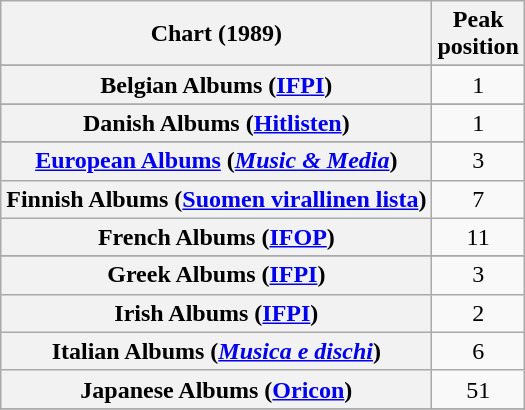<table class="wikitable sortable plainrowheaders" style="text-align:center">
<tr>
<th scope="col">Chart (1989)</th>
<th scope="col">Peak<br>position</th>
</tr>
<tr>
</tr>
<tr>
</tr>
<tr>
<th scope="row">Belgian Albums (<a href='#'>IFPI</a>)</th>
<td>1</td>
</tr>
<tr>
</tr>
<tr>
<th scope="row">Danish Albums (<a href='#'>Hitlisten</a>)</th>
<td>1</td>
</tr>
<tr>
</tr>
<tr>
<th scope="row"><a href='#'>European Albums</a> (<em><a href='#'>Music & Media</a></em>)</th>
<td>3</td>
</tr>
<tr>
<th scope="row">Finnish Albums (<a href='#'>Suomen virallinen lista</a>)</th>
<td>7</td>
</tr>
<tr>
<th scope="row">French Albums (<a href='#'>IFOP</a>)</th>
<td>11</td>
</tr>
<tr>
</tr>
<tr>
<th scope="row">Greek Albums (<a href='#'>IFPI</a>)</th>
<td>3</td>
</tr>
<tr>
<th scope="row">Irish Albums (<a href='#'>IFPI</a>)</th>
<td>2</td>
</tr>
<tr>
<th scope="row">Italian Albums (<em><a href='#'>Musica e dischi</a></em>)</th>
<td>6</td>
</tr>
<tr>
<th scope="row">Japanese Albums (<a href='#'>Oricon</a>)</th>
<td>51</td>
</tr>
<tr>
</tr>
<tr>
</tr>
<tr>
</tr>
<tr>
</tr>
<tr>
</tr>
<tr>
</tr>
</table>
